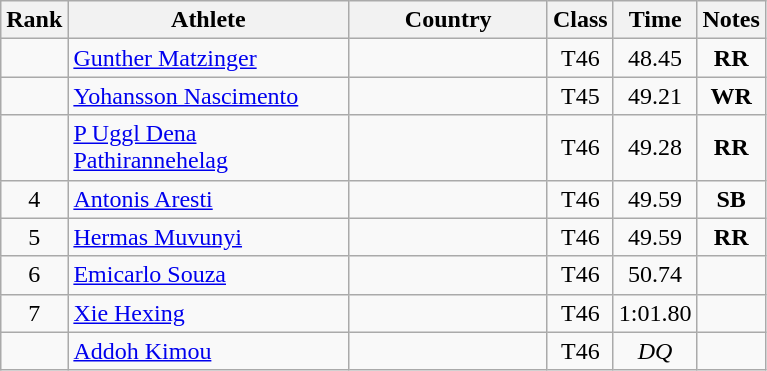<table class="wikitable sortable" style="text-align:center">
<tr>
<th>Rank</th>
<th style="width:180px">Athlete</th>
<th style="width:125px">Country</th>
<th>Class</th>
<th>Time</th>
<th>Notes</th>
</tr>
<tr>
<td></td>
<td style="text-align:left;"><a href='#'>Gunther Matzinger</a></td>
<td style="text-align:left;"></td>
<td>T46</td>
<td>48.45</td>
<td><strong>RR</strong></td>
</tr>
<tr>
<td></td>
<td style="text-align:left;"><a href='#'>Yohansson Nascimento</a></td>
<td style="text-align:left;"></td>
<td>T45</td>
<td>49.21</td>
<td><strong>WR</strong></td>
</tr>
<tr>
<td></td>
<td style="text-align:left;"><a href='#'>P Uggl Dena Pathirannehelag</a></td>
<td style="text-align:left;"></td>
<td>T46</td>
<td>49.28</td>
<td><strong>RR</strong></td>
</tr>
<tr>
<td>4</td>
<td style="text-align:left;"><a href='#'>Antonis Aresti</a></td>
<td style="text-align:left;"></td>
<td>T46</td>
<td>49.59</td>
<td><strong>SB</strong></td>
</tr>
<tr>
<td>5</td>
<td style="text-align:left;"><a href='#'>Hermas Muvunyi</a></td>
<td style="text-align:left;"></td>
<td>T46</td>
<td>49.59</td>
<td><strong>RR</strong></td>
</tr>
<tr>
<td>6</td>
<td style="text-align:left;"><a href='#'>Emicarlo Souza</a></td>
<td style="text-align:left;"></td>
<td>T46</td>
<td>50.74</td>
<td></td>
</tr>
<tr>
<td>7</td>
<td style="text-align:left;"><a href='#'>Xie Hexing</a></td>
<td style="text-align:left;"></td>
<td>T46</td>
<td>1:01.80</td>
<td></td>
</tr>
<tr>
<td></td>
<td style="text-align:left;"><a href='#'>Addoh Kimou</a></td>
<td style="text-align:left;"></td>
<td>T46</td>
<td><em>DQ</em></td>
<td></td>
</tr>
</table>
